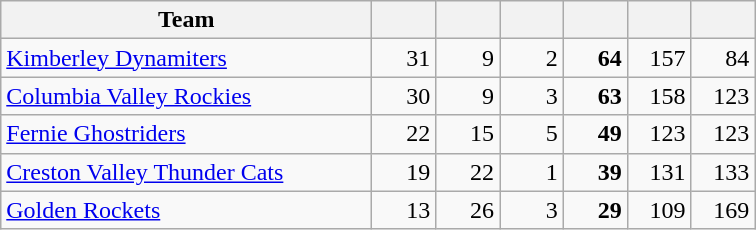<table class="wikitable sortable" style="text-align: right">
<tr>
<th style="width:15em">Team</th>
<th style="width:2.2em"></th>
<th style="width:2.2em"></th>
<th style="width:2.2em"></th>
<th style="width:2.2em"></th>
<th style="width:2.2em"></th>
<th style="width:2.2em"></th>
</tr>
<tr>
<td align="left"><a href='#'>Kimberley Dynamiters</a></td>
<td>31</td>
<td>9</td>
<td>2</td>
<td><strong>64</strong></td>
<td>157</td>
<td>84</td>
</tr>
<tr>
<td align="left"><a href='#'>Columbia Valley Rockies</a></td>
<td>30</td>
<td>9</td>
<td>3</td>
<td><strong>63</strong></td>
<td>158</td>
<td>123</td>
</tr>
<tr>
<td align="left"><a href='#'>Fernie Ghostriders</a></td>
<td>22</td>
<td>15</td>
<td>5</td>
<td><strong>49</strong></td>
<td>123</td>
<td>123</td>
</tr>
<tr>
<td align="left"><a href='#'>Creston Valley Thunder Cats</a></td>
<td>19</td>
<td>22</td>
<td>1</td>
<td><strong>39</strong></td>
<td>131</td>
<td>133</td>
</tr>
<tr>
<td align="left"><a href='#'>Golden Rockets</a></td>
<td>13</td>
<td>26</td>
<td>3</td>
<td><strong>29</strong></td>
<td>109</td>
<td>169</td>
</tr>
</table>
